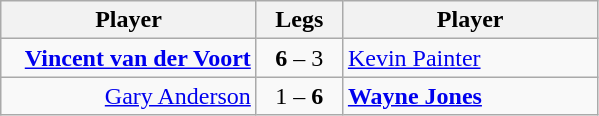<table class=wikitable style="text-align:center">
<tr>
<th width=163>Player</th>
<th width=50>Legs</th>
<th width=163>Player</th>
</tr>
<tr align=left>
<td align=right><strong><a href='#'>Vincent van der Voort</a></strong> </td>
<td align=center><strong>6</strong> – 3</td>
<td> <a href='#'>Kevin Painter</a></td>
</tr>
<tr align=left>
<td align=right><a href='#'>Gary Anderson</a> </td>
<td align=center>1 – <strong>6</strong></td>
<td> <strong><a href='#'>Wayne Jones</a></strong></td>
</tr>
</table>
